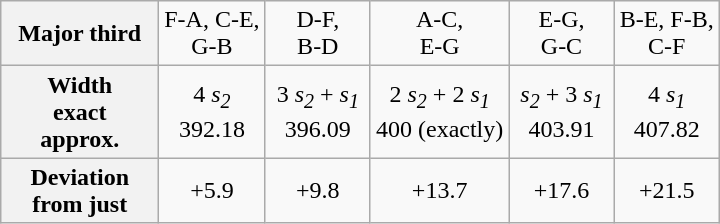<table class="wikitable" style="margin:2.5em auto; text-align:center">
<tr>
<th>  Major third  </th>
<td>F-A, C-E,<br>G-B</td>
<td>D-F,<br> B-D</td>
<td>A-C,<br>E-G</td>
<td>E-G,<br>G-C</td>
<td>B-E, F-B,<br> C-F</td>
</tr>
<tr>
<th><div>Width</div><div>exact<br>approx.</div></th>
<td>4 <em>s<sub>2</sub></em><br> 392.18 </td>
<td> 3 <em>s<sub>2</sub></em> + <em>s<sub>1</sub></em> <br>396.09</td>
<td> 2 <em>s<sub>2</sub></em> + 2 <em>s<sub>1</sub></em> <br>400 (exactly)</td>
<td> <em>s<sub>2</sub></em> + 3 <em>s<sub>1</sub></em> <br>403.91</td>
<td> 4 <em>s<sub>1</sub></em> <br>407.82</td>
</tr>
<tr>
<th>Deviation<br>from just</th>
<td>+5.9</td>
<td>+9.8</td>
<td>+13.7</td>
<td>+17.6</td>
<td>+21.5</td>
</tr>
</table>
